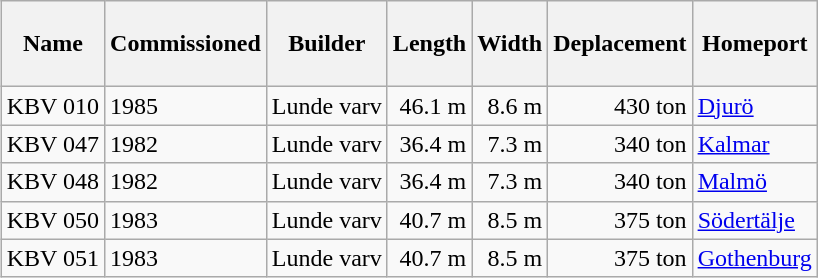<table class="sortable wikitable" style="text-align:right; margin-left:-1px">
<tr>
<th style="height: 50px;">Name</th>
<th>Commissioned</th>
<th>Builder</th>
<th>Length</th>
<th>Width</th>
<th>Deplacement</th>
<th>Homeport</th>
</tr>
<tr>
<td align="left">KBV 010</td>
<td align="left">1985</td>
<td align="left">Lunde varv</td>
<td>46.1 m</td>
<td>8.6 m</td>
<td>430 ton</td>
<td align="left"><a href='#'>Djurö</a></td>
</tr>
<tr>
<td align="left">KBV 047</td>
<td align="left">1982</td>
<td align="left">Lunde varv</td>
<td>36.4 m</td>
<td>7.3 m</td>
<td>340 ton</td>
<td align="left"><a href='#'>Kalmar</a></td>
</tr>
<tr>
<td align="left">KBV 048</td>
<td align="left">1982</td>
<td align="left">Lunde varv</td>
<td>36.4 m</td>
<td>7.3 m</td>
<td>340 ton</td>
<td align="left"><a href='#'>Malmö</a></td>
</tr>
<tr>
<td align="left">KBV 050</td>
<td align="left">1983</td>
<td align="left">Lunde varv</td>
<td>40.7 m</td>
<td>8.5 m</td>
<td>375 ton</td>
<td align="left"><a href='#'>Södertälje</a></td>
</tr>
<tr>
<td align="left">KBV 051</td>
<td align="left">1983</td>
<td align="left">Lunde varv</td>
<td>40.7 m</td>
<td>8.5 m</td>
<td>375 ton</td>
<td align="left"><a href='#'>Gothenburg</a></td>
</tr>
</table>
